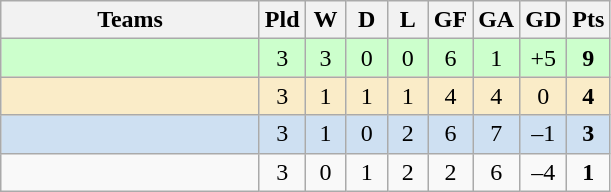<table class="wikitable" style="text-align: center;">
<tr>
<th width=165>Teams</th>
<th width=20>Pld</th>
<th width=20>W</th>
<th width=20>D</th>
<th width=20>L</th>
<th width=20>GF</th>
<th width=20>GA</th>
<th width=20>GD</th>
<th width=20>Pts</th>
</tr>
<tr align=center style="background:#ccffcc;">
<td style="text-align:left;"></td>
<td>3</td>
<td>3</td>
<td>0</td>
<td>0</td>
<td>6</td>
<td>1</td>
<td>+5</td>
<td><strong>9</strong></td>
</tr>
<tr align=center style="background:#faecc8;">
<td style="text-align:left;"></td>
<td>3</td>
<td>1</td>
<td>1</td>
<td>1</td>
<td>4</td>
<td>4</td>
<td>0</td>
<td><strong>4</strong></td>
</tr>
<tr align=center style="background:#CEE0F2;">
<td style="text-align:left;"></td>
<td>3</td>
<td>1</td>
<td>0</td>
<td>2</td>
<td>6</td>
<td>7</td>
<td>–1</td>
<td><strong>3</strong></td>
</tr>
<tr align=center>
<td style="text-align:left;"></td>
<td>3</td>
<td>0</td>
<td>1</td>
<td>2</td>
<td>2</td>
<td>6</td>
<td>–4</td>
<td><strong>1</strong></td>
</tr>
</table>
